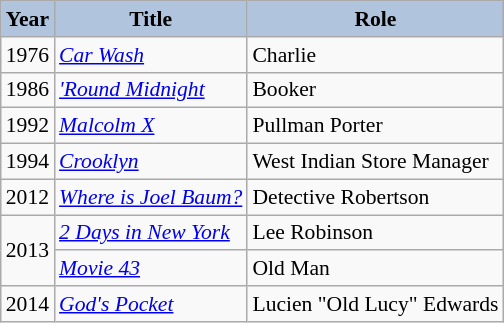<table class="wikitable" style="font-size:90%;">
<tr>
<th style="background:#B0C4DE;">Year</th>
<th style="background:#B0C4DE;">Title</th>
<th style="background:#B0C4DE;">Role</th>
</tr>
<tr>
<td>1976</td>
<td><em><a href='#'>Car Wash</a></em></td>
<td>Charlie</td>
</tr>
<tr>
<td>1986</td>
<td><em><a href='#'>'Round Midnight</a></em></td>
<td>Booker</td>
</tr>
<tr>
<td>1992</td>
<td><em><a href='#'>Malcolm X</a></em></td>
<td>Pullman Porter</td>
</tr>
<tr>
<td>1994</td>
<td><em><a href='#'>Crooklyn</a></em></td>
<td>West Indian Store Manager</td>
</tr>
<tr>
<td>2012</td>
<td><em><a href='#'>Where is Joel Baum?</a></em></td>
<td>Detective Robertson</td>
</tr>
<tr>
<td rowspan=2>2013</td>
<td><em><a href='#'>2 Days in New York</a></em></td>
<td>Lee Robinson</td>
</tr>
<tr>
<td><em><a href='#'>Movie 43</a></em></td>
<td>Old Man</td>
</tr>
<tr>
<td>2014</td>
<td><em><a href='#'>God's Pocket</a></em></td>
<td>Lucien "Old Lucy" Edwards</td>
</tr>
</table>
